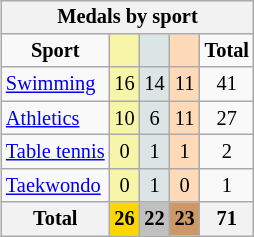<table class="wikitable" style="font-size:85%; float:right; text-align:center">
<tr style="background:#efefef;">
<th colspan=5>Medals by sport</th>
</tr>
<tr>
<td><strong>Sport</strong></td>
<td style="background:#f7f6a8;"></td>
<td style="background:#dce5e5;"></td>
<td style="background:#ffdab9;"></td>
<td><strong>Total</strong></td>
</tr>
<tr>
<td align=left><a href='#'>Swimming</a></td>
<td style="background:#f7f6a8;">16</td>
<td style="background:#dce5e5;">14</td>
<td style="background:#ffdab9;">11</td>
<td>41</td>
</tr>
<tr>
<td align=left><a href='#'>Athletics</a></td>
<td style="background:#f7f6a8;">10</td>
<td style="background:#dce5e5;">6</td>
<td style="background:#ffdab9;">11</td>
<td>27</td>
</tr>
<tr>
<td align=left><a href='#'>Table tennis</a></td>
<td style="background:#f7f6a8;">0</td>
<td style="background:#dce5e5;">1</td>
<td style="background:#ffdab9;">1</td>
<td>2</td>
</tr>
<tr>
<td align=left><a href='#'>Taekwondo</a></td>
<td style="background:#f7f6a8;">0</td>
<td style="background:#dce5e5;">1</td>
<td style="background:#ffdab9;">0</td>
<td>1</td>
</tr>
<tr>
<th>Total</th>
<th style="background:gold;">26</th>
<th style="background:silver;">22</th>
<th style="background:#c96;">23</th>
<th>71</th>
</tr>
</table>
